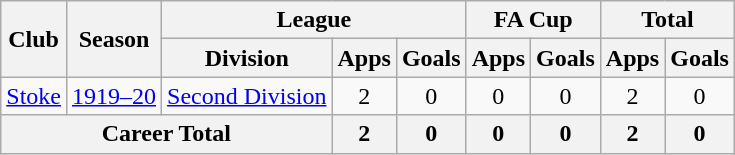<table class="wikitable" style="text-align: center;">
<tr>
<th rowspan="2">Club</th>
<th rowspan="2">Season</th>
<th colspan="3">League</th>
<th colspan="2">FA Cup</th>
<th colspan="2">Total</th>
</tr>
<tr>
<th>Division</th>
<th>Apps</th>
<th>Goals</th>
<th>Apps</th>
<th>Goals</th>
<th>Apps</th>
<th>Goals</th>
</tr>
<tr>
<td><a href='#'>Stoke</a></td>
<td><a href='#'>1919–20</a></td>
<td><a href='#'>Second Division</a></td>
<td>2</td>
<td>0</td>
<td>0</td>
<td>0</td>
<td>2</td>
<td>0</td>
</tr>
<tr>
<th colspan=3>Career Total</th>
<th>2</th>
<th>0</th>
<th>0</th>
<th>0</th>
<th>2</th>
<th>0</th>
</tr>
</table>
